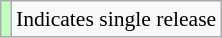<table class="wikitable" style="font-size:90%;">
<tr>
<td style="background:#bfffc0;"></td>
<td>Indicates single release</td>
</tr>
</table>
